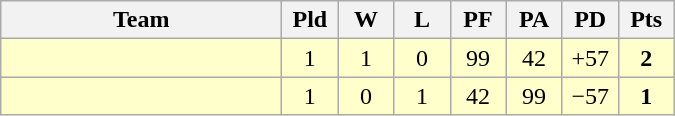<table class=wikitable style="text-align:center">
<tr>
<th width=180>Team</th>
<th width=30>Pld</th>
<th width=30>W</th>
<th width=30>L</th>
<th width=30>PF</th>
<th width=30>PA</th>
<th width=30>PD</th>
<th width=30>Pts</th>
</tr>
<tr align=center bgcolor="#ffffcc">
<td align="left"></td>
<td>1</td>
<td>1</td>
<td>0</td>
<td>99</td>
<td>42</td>
<td>+57</td>
<td><strong>2</strong></td>
</tr>
<tr align=center bgcolor="#ffffcc">
<td align="left"></td>
<td>1</td>
<td>0</td>
<td>1</td>
<td>42</td>
<td>99</td>
<td>−57</td>
<td><strong>1</strong></td>
</tr>
</table>
